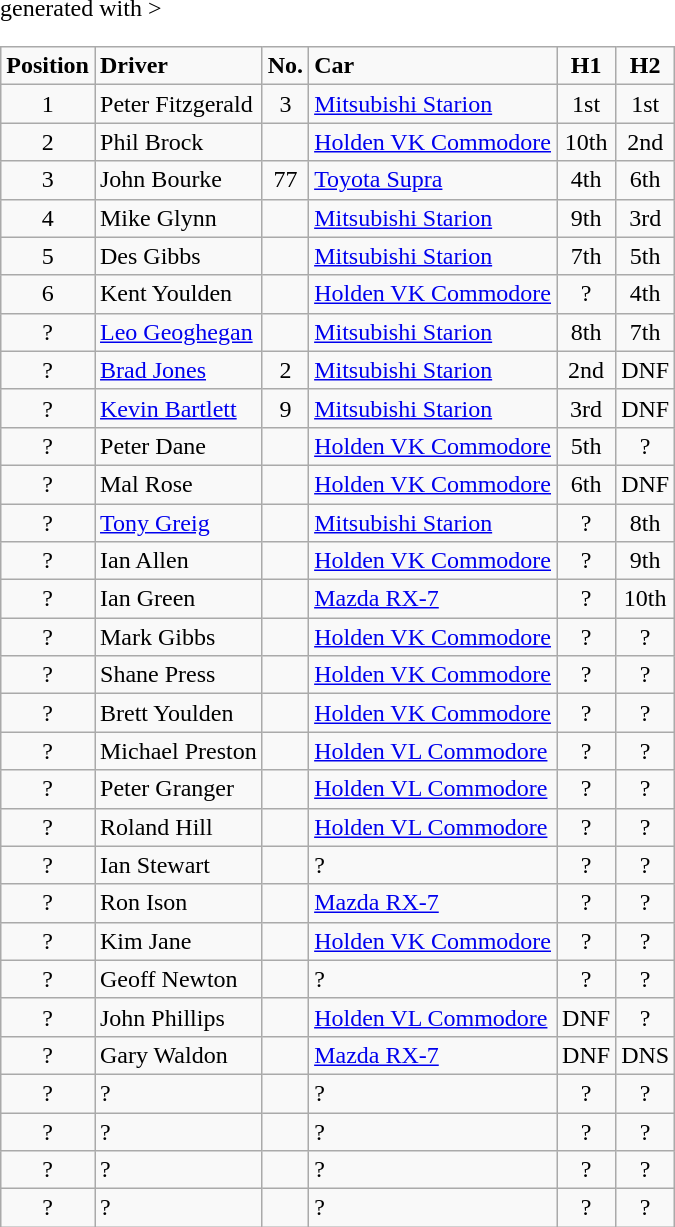<table class="wikitable" <hiddentext>generated with >
<tr style="font-weight:bold">
<td align="center">Position</td>
<td>Driver</td>
<td align="center">No.</td>
<td>Car</td>
<td align="center">H1</td>
<td align="center">H2</td>
</tr>
<tr>
<td align="center">1</td>
<td>Peter Fitzgerald</td>
<td align="center">3</td>
<td><a href='#'>Mitsubishi Starion</a></td>
<td align="center">1st</td>
<td align="center">1st</td>
</tr>
<tr>
<td align="center">2</td>
<td>Phil Brock</td>
<td align="center"></td>
<td><a href='#'>Holden VK Commodore</a></td>
<td align="center">10th</td>
<td align="center">2nd</td>
</tr>
<tr>
<td align="center">3</td>
<td>John Bourke</td>
<td align="center">77</td>
<td><a href='#'>Toyota Supra</a></td>
<td align="center">4th</td>
<td align="center">6th</td>
</tr>
<tr>
<td align="center">4</td>
<td>Mike Glynn</td>
<td align="center"></td>
<td><a href='#'>Mitsubishi Starion</a></td>
<td align="center">9th</td>
<td align="center">3rd</td>
</tr>
<tr>
<td align="center">5</td>
<td>Des Gibbs</td>
<td align="center"></td>
<td><a href='#'>Mitsubishi Starion</a></td>
<td align="center">7th</td>
<td align="center">5th</td>
</tr>
<tr>
<td align="center">6</td>
<td>Kent Youlden</td>
<td align="center"></td>
<td><a href='#'>Holden VK Commodore</a></td>
<td align="center">?</td>
<td align="center">4th</td>
</tr>
<tr>
<td align="center">?</td>
<td><a href='#'>Leo Geoghegan</a></td>
<td align="center"></td>
<td><a href='#'>Mitsubishi Starion</a></td>
<td align="center">8th</td>
<td align="center">7th</td>
</tr>
<tr>
<td align="center">?</td>
<td><a href='#'>Brad Jones</a></td>
<td align="center">2</td>
<td><a href='#'>Mitsubishi Starion</a></td>
<td align="center">2nd</td>
<td align="center">DNF</td>
</tr>
<tr>
<td align="center">?</td>
<td><a href='#'>Kevin Bartlett</a></td>
<td align="center">9</td>
<td><a href='#'>Mitsubishi Starion</a></td>
<td align="center">3rd</td>
<td align="center">DNF</td>
</tr>
<tr>
<td align="center">?</td>
<td>Peter Dane</td>
<td align="center"></td>
<td><a href='#'>Holden VK Commodore</a></td>
<td align="center">5th</td>
<td align="center">?</td>
</tr>
<tr>
<td align="center">?</td>
<td>Mal Rose</td>
<td align="center"></td>
<td><a href='#'>Holden VK Commodore</a></td>
<td align="center">6th</td>
<td align="center">DNF</td>
</tr>
<tr>
<td align="center">?</td>
<td><a href='#'>Tony Greig</a></td>
<td align="center"></td>
<td><a href='#'>Mitsubishi Starion</a></td>
<td align="center">?</td>
<td align="center">8th</td>
</tr>
<tr>
<td align="center">?</td>
<td>Ian Allen</td>
<td align="center"></td>
<td><a href='#'>Holden VK Commodore</a></td>
<td align="center">?</td>
<td align="center">9th</td>
</tr>
<tr>
<td align="center">?</td>
<td>Ian Green</td>
<td align="center"></td>
<td><a href='#'>Mazda RX-7</a></td>
<td align="center">?</td>
<td align="center">10th</td>
</tr>
<tr>
<td align="center">?</td>
<td>Mark Gibbs</td>
<td align="center"></td>
<td><a href='#'>Holden VK Commodore</a></td>
<td align="center">?</td>
<td align="center">?</td>
</tr>
<tr>
<td align="center">?</td>
<td>Shane Press</td>
<td align="center"></td>
<td><a href='#'>Holden VK Commodore</a></td>
<td align="center">?</td>
<td align="center">?</td>
</tr>
<tr>
<td align="center">?</td>
<td>Brett Youlden</td>
<td align="center"></td>
<td><a href='#'>Holden VK Commodore</a></td>
<td align="center">?</td>
<td align="center">?</td>
</tr>
<tr>
<td align="center">?</td>
<td>Michael Preston</td>
<td align="center"></td>
<td><a href='#'>Holden VL Commodore</a></td>
<td align="center">?</td>
<td align="center">?</td>
</tr>
<tr>
<td align="center">?</td>
<td>Peter Granger</td>
<td align="center"></td>
<td><a href='#'>Holden VL Commodore</a></td>
<td align="center">?</td>
<td align="center">?</td>
</tr>
<tr>
<td align="center">?</td>
<td>Roland Hill</td>
<td align="center"></td>
<td><a href='#'>Holden VL Commodore</a></td>
<td align="center">?</td>
<td align="center">?</td>
</tr>
<tr>
<td align="center">?</td>
<td>Ian Stewart</td>
<td align="center"></td>
<td>?</td>
<td align="center">?</td>
<td align="center">?</td>
</tr>
<tr>
<td align="center">?</td>
<td>Ron Ison</td>
<td align="center"></td>
<td><a href='#'>Mazda RX-7</a></td>
<td align="center">?</td>
<td align="center">?</td>
</tr>
<tr>
<td align="center">?</td>
<td>Kim Jane</td>
<td align="center"></td>
<td><a href='#'>Holden VK Commodore</a></td>
<td align="center">?</td>
<td align="center">?</td>
</tr>
<tr>
<td align="center">?</td>
<td>Geoff Newton</td>
<td align="center"></td>
<td>?</td>
<td align="center">?</td>
<td align="center">?</td>
</tr>
<tr>
<td align="center">?</td>
<td>John Phillips</td>
<td align="center"></td>
<td><a href='#'>Holden VL Commodore</a></td>
<td align="center">DNF</td>
<td align="center">?</td>
</tr>
<tr>
<td align="center">?</td>
<td>Gary Waldon</td>
<td align="center"></td>
<td><a href='#'>Mazda RX-7</a></td>
<td align="center">DNF</td>
<td align="center">DNS</td>
</tr>
<tr>
<td align="center">?</td>
<td>?</td>
<td align="center"></td>
<td>?</td>
<td align="center">?</td>
<td align="center">?</td>
</tr>
<tr>
<td align="center">?</td>
<td>?</td>
<td align="center"></td>
<td>?</td>
<td align="center">?</td>
<td align="center">?</td>
</tr>
<tr>
<td align="center">?</td>
<td>?</td>
<td align="center"></td>
<td>?</td>
<td align="center">?</td>
<td align="center">?</td>
</tr>
<tr>
<td align="center">?</td>
<td>?</td>
<td align="center"></td>
<td>?</td>
<td align="center">?</td>
<td align="center">?</td>
</tr>
</table>
